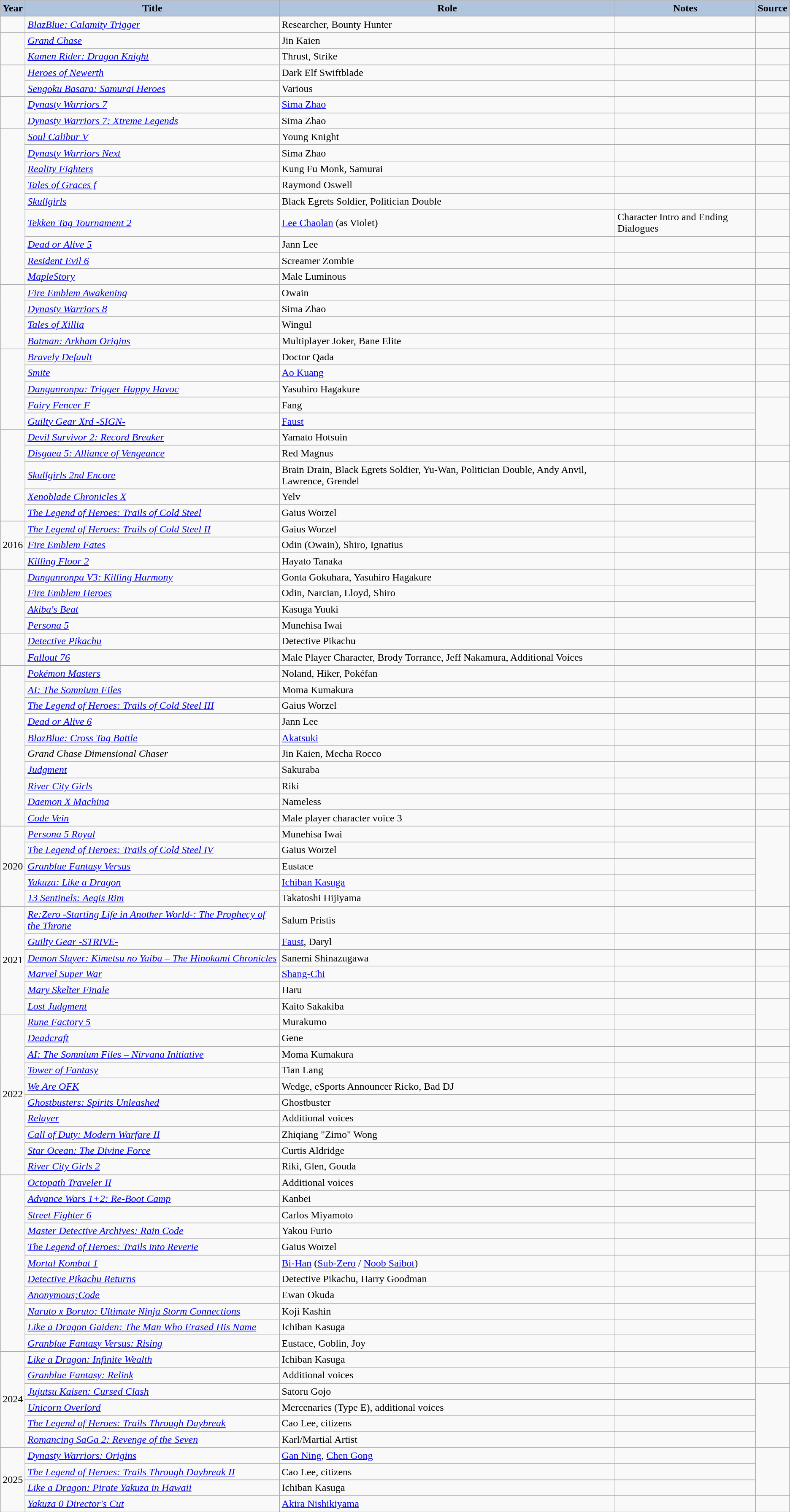<table class="wikitable sortable plainrowheaders">
<tr>
<th style="background:#b0c4de;">Year </th>
<th style="background:#b0c4de;">Title</th>
<th style="background:#b0c4de;">Role </th>
<th style="background:#b0c4de;" class="unsortable">Notes</th>
<th style="background:#b0c4de;" class="unsortable">Source</th>
</tr>
<tr>
<td></td>
<td><em><a href='#'>BlazBlue: Calamity Trigger</a></em></td>
<td>Researcher, Bounty Hunter</td>
<td> </td>
<td></td>
</tr>
<tr>
<td rowspan="2"></td>
<td><em><a href='#'>Grand Chase</a></em></td>
<td>Jin Kaien</td>
<td> </td>
<td></td>
</tr>
<tr>
<td><em><a href='#'>Kamen Rider: Dragon Knight</a></em></td>
<td>Thrust, Strike</td>
<td> </td>
<td></td>
</tr>
<tr>
<td rowspan="2"></td>
<td><em><a href='#'>Heroes of Newerth</a></em></td>
<td>Dark Elf Swiftblade</td>
<td> </td>
<td></td>
</tr>
<tr>
<td><em><a href='#'>Sengoku Basara: Samurai Heroes</a></em></td>
<td>Various</td>
<td> </td>
<td></td>
</tr>
<tr>
<td rowspan="2"></td>
<td><em><a href='#'>Dynasty Warriors 7</a></em></td>
<td><a href='#'>Sima Zhao</a></td>
<td> </td>
<td></td>
</tr>
<tr>
<td><em><a href='#'>Dynasty Warriors 7: Xtreme Legends</a></em></td>
<td>Sima Zhao</td>
<td> </td>
<td></td>
</tr>
<tr>
<td rowspan="9"></td>
<td><em><a href='#'>Soul Calibur V</a></em></td>
<td>Young Knight</td>
<td></td>
<td></td>
</tr>
<tr>
<td><em><a href='#'>Dynasty Warriors Next</a></em></td>
<td>Sima Zhao</td>
<td> </td>
<td></td>
</tr>
<tr>
<td><em><a href='#'>Reality Fighters</a></em></td>
<td>Kung Fu Monk, Samurai</td>
<td> </td>
<td></td>
</tr>
<tr>
<td><em><a href='#'>Tales of Graces f</a></em></td>
<td>Raymond Oswell</td>
<td> </td>
<td></td>
</tr>
<tr>
<td><em><a href='#'>Skullgirls</a></em></td>
<td>Black Egrets Soldier, Politician Double</td>
<td> </td>
<td></td>
</tr>
<tr>
<td><em><a href='#'>Tekken Tag Tournament 2</a></em></td>
<td><a href='#'>Lee Chaolan</a> (as Violet)</td>
<td>Character Intro and Ending Dialogues</td>
<td></td>
</tr>
<tr>
<td><em><a href='#'>Dead or Alive 5</a></em></td>
<td>Jann Lee</td>
<td> </td>
<td></td>
</tr>
<tr>
<td><em><a href='#'>Resident Evil 6</a></em></td>
<td>Screamer Zombie</td>
<td> </td>
<td></td>
</tr>
<tr>
<td><em><a href='#'>MapleStory</a></em></td>
<td>Male Luminous</td>
<td> </td>
<td></td>
</tr>
<tr>
<td rowspan="4"></td>
<td><em><a href='#'>Fire Emblem Awakening</a></em></td>
<td>Owain</td>
<td> </td>
<td></td>
</tr>
<tr>
<td><em><a href='#'>Dynasty Warriors 8</a></em></td>
<td>Sima Zhao</td>
<td> </td>
<td></td>
</tr>
<tr>
<td><em><a href='#'>Tales of Xillia</a></em></td>
<td>Wingul</td>
<td> </td>
<td></td>
</tr>
<tr>
<td><em><a href='#'>Batman: Arkham Origins</a></em></td>
<td>Multiplayer Joker, Bane Elite</td>
<td> </td>
<td></td>
</tr>
<tr>
<td rowspan="5"></td>
<td><em><a href='#'>Bravely Default</a></em></td>
<td>Doctor Qada</td>
<td> </td>
<td></td>
</tr>
<tr>
<td><em><a href='#'>Smite</a></em></td>
<td><a href='#'>Ao Kuang</a></td>
<td> </td>
<td></td>
</tr>
<tr>
<td><em><a href='#'>Danganronpa: Trigger Happy Havoc</a></em></td>
<td>Yasuhiro Hagakure</td>
<td> </td>
<td></td>
</tr>
<tr>
<td><em><a href='#'>Fairy Fencer F</a></em></td>
<td>Fang</td>
<td> </td>
<td rowspan="3"></td>
</tr>
<tr>
<td><em><a href='#'>Guilty Gear Xrd -SIGN-</a></em></td>
<td><a href='#'>Faust</a></td>
<td> </td>
</tr>
<tr>
<td rowspan="5"></td>
<td><em><a href='#'>Devil Survivor 2: Record Breaker</a></em></td>
<td>Yamato Hotsuin</td>
<td> </td>
</tr>
<tr>
<td><em><a href='#'>Disgaea 5: Alliance of Vengeance</a></em></td>
<td>Red Magnus</td>
<td> </td>
<td></td>
</tr>
<tr>
<td><em><a href='#'>Skullgirls 2nd Encore</a></em></td>
<td>Brain Drain, Black Egrets Soldier, Yu-Wan, Politician Double, Andy Anvil, Lawrence, Grendel</td>
<td> </td>
<td></td>
</tr>
<tr>
<td><em><a href='#'>Xenoblade Chronicles X</a></em></td>
<td>Yelv</td>
<td> </td>
<td rowspan="4"></td>
</tr>
<tr>
<td><em><a href='#'>The Legend of Heroes: Trails of Cold Steel</a></em></td>
<td>Gaius Worzel</td>
<td></td>
</tr>
<tr>
<td rowspan="3">2016</td>
<td><em><a href='#'>The Legend of Heroes: Trails of Cold Steel II</a></em></td>
<td>Gaius Worzel</td>
<td></td>
</tr>
<tr>
<td><em><a href='#'>Fire Emblem Fates</a></em></td>
<td>Odin (Owain), Shiro, Ignatius</td>
<td> </td>
</tr>
<tr>
<td><em><a href='#'>Killing Floor 2</a></em></td>
<td>Hayato Tanaka</td>
<td> </td>
<td></td>
</tr>
<tr>
<td rowspan="4"></td>
<td><em><a href='#'>Danganronpa V3: Killing Harmony</a></em></td>
<td>Gonta Gokuhara, Yasuhiro Hagakure</td>
<td> </td>
<td rowspan="3"></td>
</tr>
<tr>
<td><em><a href='#'>Fire Emblem Heroes</a></em></td>
<td>Odin, Narcian, Lloyd, Shiro</td>
<td> </td>
</tr>
<tr>
<td><em><a href='#'>Akiba's Beat</a></em></td>
<td>Kasuga Yuuki</td>
<td> </td>
</tr>
<tr>
<td><em><a href='#'>Persona 5</a></em></td>
<td>Munehisa Iwai</td>
<td> </td>
<td></td>
</tr>
<tr>
<td rowspan="2"></td>
<td><em><a href='#'>Detective Pikachu</a></em></td>
<td>Detective Pikachu</td>
<td> </td>
<td></td>
</tr>
<tr>
<td><em><a href='#'>Fallout 76</a></em></td>
<td>Male Player Character, Brody Torrance, Jeff Nakamura, Additional Voices</td>
<td> </td>
<td></td>
</tr>
<tr>
<td rowspan="10"></td>
<td><em><a href='#'>Pokémon Masters</a></em></td>
<td>Noland, Hiker, Pokéfan</td>
<td> </td>
<td></td>
</tr>
<tr>
<td><em><a href='#'>AI: The Somnium Files</a></em></td>
<td>Moma Kumakura</td>
<td></td>
<td></td>
</tr>
<tr>
<td><em><a href='#'>The Legend of Heroes: Trails of Cold Steel III</a></em></td>
<td>Gaius Worzel</td>
<td></td>
<td></td>
</tr>
<tr>
<td><em><a href='#'>Dead or Alive 6</a></em></td>
<td>Jann Lee</td>
<td></td>
<td></td>
</tr>
<tr>
<td><em><a href='#'>BlazBlue: Cross Tag Battle</a></em></td>
<td><a href='#'>Akatsuki</a></td>
<td></td>
<td></td>
</tr>
<tr>
<td><em>Grand Chase Dimensional Chaser</em></td>
<td>Jin Kaien, Mecha Rocco</td>
<td></td>
<td></td>
</tr>
<tr>
<td><em><a href='#'>Judgment</a></em></td>
<td>Sakuraba</td>
<td> </td>
<td></td>
</tr>
<tr>
<td><em><a href='#'>River City Girls</a></em></td>
<td>Riki</td>
<td></td>
<td></td>
</tr>
<tr>
<td><em><a href='#'>Daemon X Machina</a></em></td>
<td>Nameless</td>
<td> </td>
<td></td>
</tr>
<tr>
<td><em><a href='#'>Code Vein</a></em></td>
<td>Male player character voice 3</td>
<td> </td>
<td></td>
</tr>
<tr>
<td rowspan="5">2020</td>
<td><em><a href='#'>Persona 5 Royal</a></em></td>
<td>Munehisa Iwai</td>
<td></td>
<td rowspan="5"></td>
</tr>
<tr>
<td><em><a href='#'>The Legend of Heroes: Trails of Cold Steel IV</a></em></td>
<td>Gaius Worzel</td>
<td></td>
</tr>
<tr>
<td><em><a href='#'>Granblue Fantasy Versus</a></em></td>
<td>Eustace</td>
<td></td>
</tr>
<tr>
<td><em><a href='#'>Yakuza: Like a Dragon</a></em></td>
<td><a href='#'>Ichiban Kasuga</a></td>
<td></td>
</tr>
<tr>
<td><em><a href='#'>13 Sentinels: Aegis Rim</a></em></td>
<td>Takatoshi Hijiyama</td>
<td></td>
</tr>
<tr>
<td rowspan="6">2021</td>
<td><em><a href='#'>Re:Zero -Starting Life in Another World-: The Prophecy of the Throne</a></em></td>
<td>Salum Pristis</td>
<td></td>
<td></td>
</tr>
<tr>
<td><em><a href='#'>Guilty Gear -STRIVE-</a></em></td>
<td><a href='#'>Faust</a>, Daryl</td>
<td></td>
<td></td>
</tr>
<tr>
<td><em><a href='#'>Demon Slayer: Kimetsu no Yaiba – The Hinokami Chronicles</a></em></td>
<td>Sanemi Shinazugawa</td>
<td></td>
<td></td>
</tr>
<tr>
<td><em><a href='#'>Marvel Super War</a></em></td>
<td><a href='#'>Shang-Chi</a></td>
<td></td>
<td></td>
</tr>
<tr>
<td><em><a href='#'>Mary Skelter Finale</a></em></td>
<td>Haru</td>
<td></td>
<td></td>
</tr>
<tr>
<td><em><a href='#'>Lost Judgment</a></em></td>
<td>Kaito Sakakiba</td>
<td> </td>
<td rowspan="2"></td>
</tr>
<tr>
<td rowspan="10">2022</td>
<td><em><a href='#'>Rune Factory 5</a></em></td>
<td>Murakumo</td>
<td></td>
</tr>
<tr>
<td><em><a href='#'>Deadcraft</a></em></td>
<td>Gene</td>
<td></td>
<td></td>
</tr>
<tr>
<td><em><a href='#'>AI: The Somnium Files – Nirvana Initiative</a></em></td>
<td>Moma Kumakura</td>
<td> </td>
<td></td>
</tr>
<tr>
<td><em><a href='#'>Tower of Fantasy</a></em></td>
<td>Tian Lang</td>
<td></td>
<td></td>
</tr>
<tr>
<td><em><a href='#'>We Are OFK</a></em></td>
<td>Wedge, eSports Announcer Ricko, Bad DJ</td>
<td></td>
<td rowspan="2"></td>
</tr>
<tr>
<td><em><a href='#'>Ghostbusters: Spirits Unleashed</a></em></td>
<td>Ghostbuster</td>
<td></td>
</tr>
<tr>
<td><em><a href='#'>Relayer</a></em></td>
<td>Additional voices</td>
<td></td>
<td></td>
</tr>
<tr>
<td><em><a href='#'>Call of Duty: Modern Warfare II</a></em></td>
<td>Zhiqiang "Zimo" Wong</td>
<td></td>
<td></td>
</tr>
<tr>
<td><em><a href='#'>Star Ocean: The Divine Force</a></em></td>
<td>Curtis Aldridge</td>
<td></td>
<td rowspan="2"></td>
</tr>
<tr>
<td><em><a href='#'>River City Girls 2</a></em></td>
<td>Riki, Glen, Gouda</td>
<td></td>
</tr>
<tr>
<td rowspan="11"></td>
<td><em><a href='#'>Octopath Traveler II</a></em></td>
<td>Additional voices</td>
<td></td>
<td></td>
</tr>
<tr>
<td><em><a href='#'>Advance Wars 1+2: Re-Boot Camp</a></em></td>
<td>Kanbei</td>
<td></td>
<td rowspan="3"></td>
</tr>
<tr>
<td><em><a href='#'>Street Fighter 6</a></em></td>
<td>Carlos Miyamoto</td>
<td></td>
</tr>
<tr>
<td><em><a href='#'>Master Detective Archives: Rain Code</a></em></td>
<td>Yakou Furio</td>
<td></td>
</tr>
<tr>
<td><em><a href='#'>The Legend of Heroes: Trails into Reverie</a></em></td>
<td>Gaius Worzel</td>
<td></td>
<td></td>
</tr>
<tr>
<td><em><a href='#'>Mortal Kombat 1</a></em></td>
<td><a href='#'>Bi-Han</a> (<a href='#'>Sub-Zero</a> / <a href='#'>Noob Saibot</a>)</td>
<td></td>
<td></td>
</tr>
<tr>
<td><em><a href='#'>Detective Pikachu Returns</a></em></td>
<td>Detective Pikachu, Harry Goodman</td>
<td></td>
<td rowspan="6"></td>
</tr>
<tr>
<td><em><a href='#'>Anonymous;Code</a></em></td>
<td>Ewan Okuda</td>
<td></td>
</tr>
<tr>
<td><em><a href='#'>Naruto x Boruto: Ultimate Ninja Storm Connections</a></em></td>
<td>Koji Kashin</td>
<td></td>
</tr>
<tr>
<td><em><a href='#'>Like a Dragon Gaiden: The Man Who Erased His Name</a></em></td>
<td>Ichiban Kasuga</td>
<td></td>
</tr>
<tr>
<td><em><a href='#'>Granblue Fantasy Versus: Rising</a></em></td>
<td>Eustace, Goblin, Joy</td>
<td></td>
</tr>
<tr>
<td rowspan="6">2024</td>
<td><em><a href='#'>Like a Dragon: Infinite Wealth</a></em></td>
<td>Ichiban Kasuga</td>
<td></td>
</tr>
<tr>
<td><em><a href='#'>Granblue Fantasy: Relink</a></em></td>
<td>Additional voices</td>
<td></td>
<td></td>
</tr>
<tr>
<td><em><a href='#'>Jujutsu Kaisen: Cursed Clash</a></em></td>
<td>Satoru Gojo</td>
<td></td>
<td rowspan="4"></td>
</tr>
<tr>
<td><em><a href='#'>Unicorn Overlord</a></em></td>
<td>Mercenaries (Type E), additional voices</td>
<td></td>
</tr>
<tr>
<td><em><a href='#'>The Legend of Heroes: Trails Through Daybreak</a></em></td>
<td>Cao Lee, citizens</td>
<td></td>
</tr>
<tr>
<td><em><a href='#'>Romancing SaGa 2: Revenge of the Seven</a></em></td>
<td>Karl/Martial Artist</td>
<td></td>
</tr>
<tr>
<td rowspan="4">2025</td>
<td><em><a href='#'>Dynasty Warriors: Origins</a></em></td>
<td><a href='#'>Gan Ning</a>, <a href='#'>Chen Gong</a></td>
<td></td>
<td rowspan="3"></td>
</tr>
<tr>
<td><em><a href='#'>The Legend of Heroes: Trails Through Daybreak II</a></em></td>
<td>Cao Lee, citizens</td>
<td></td>
</tr>
<tr>
<td><em><a href='#'>Like a Dragon: Pirate Yakuza in Hawaii</a></em></td>
<td>Ichiban Kasuga</td>
<td></td>
</tr>
<tr>
<td><em><a href='#'>Yakuza 0 Director's Cut</a></em></td>
<td><a href='#'>Akira Nishikiyama</a></td>
<td></td>
<td></td>
</tr>
</table>
